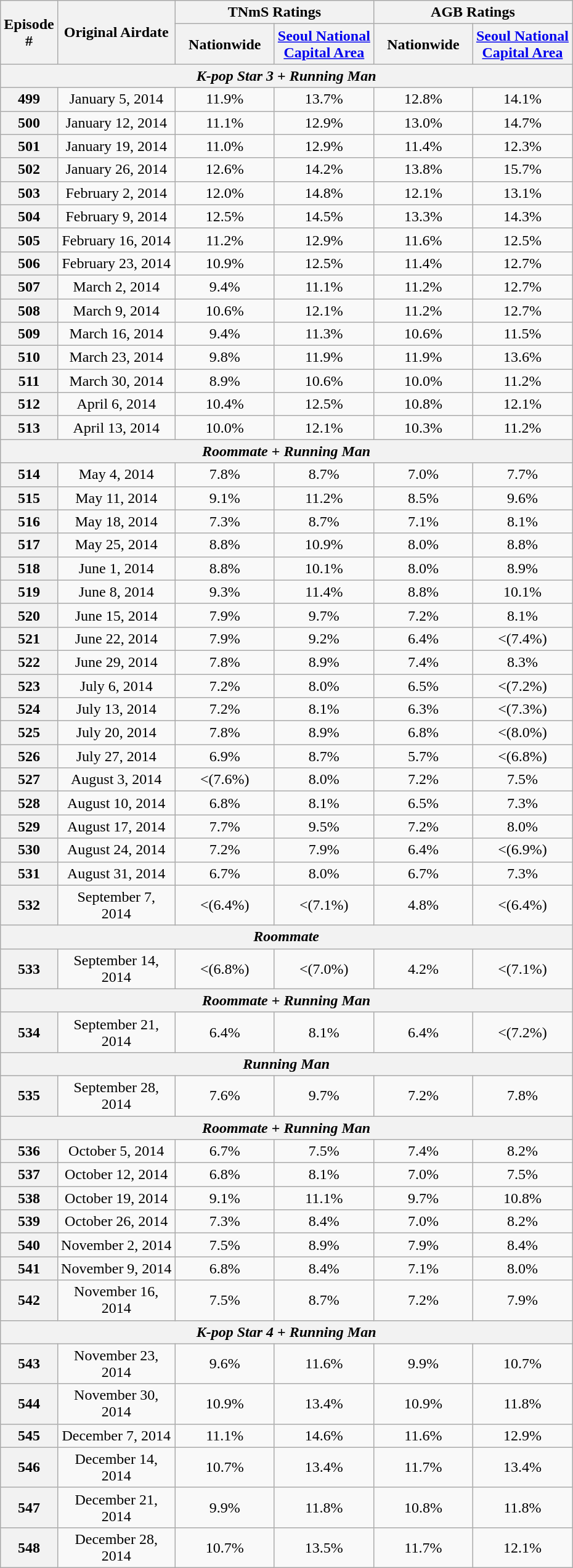<table class=wikitable style="text-align:center">
<tr>
<th rowspan="2" style="width:40px;">Episode #</th>
<th rowspan="2" style="width:120px;">Original Airdate</th>
<th colspan="2">TNmS Ratings</th>
<th colspan="2">AGB Ratings</th>
</tr>
<tr>
<th width=100>Nationwide</th>
<th width=100><a href='#'>Seoul National Capital Area</a></th>
<th width=100>Nationwide</th>
<th width=100><a href='#'>Seoul National Capital Area</a></th>
</tr>
<tr>
<th colspan="6"><em>K-pop Star 3</em> + <em>Running Man</em></th>
</tr>
<tr>
<th>499</th>
<td>January 5, 2014</td>
<td>11.9%</td>
<td>13.7%</td>
<td>12.8%</td>
<td>14.1%</td>
</tr>
<tr>
<th>500</th>
<td>January 12, 2014</td>
<td>11.1%</td>
<td>12.9%</td>
<td>13.0%</td>
<td>14.7%</td>
</tr>
<tr>
<th>501</th>
<td>January 19, 2014</td>
<td>11.0%</td>
<td>12.9%</td>
<td>11.4%</td>
<td>12.3%</td>
</tr>
<tr>
<th>502</th>
<td>January 26, 2014</td>
<td>12.6%</td>
<td>14.2%</td>
<td>13.8%</td>
<td>15.7%</td>
</tr>
<tr>
<th>503</th>
<td>February 2, 2014</td>
<td>12.0%</td>
<td>14.8%</td>
<td>12.1%</td>
<td>13.1%</td>
</tr>
<tr>
<th>504</th>
<td>February 9, 2014</td>
<td>12.5%</td>
<td>14.5%</td>
<td>13.3%</td>
<td>14.3%</td>
</tr>
<tr>
<th>505</th>
<td>February 16, 2014</td>
<td>11.2%</td>
<td>12.9%</td>
<td>11.6%</td>
<td>12.5%</td>
</tr>
<tr>
<th>506</th>
<td>February 23, 2014</td>
<td>10.9%</td>
<td>12.5%</td>
<td>11.4%</td>
<td>12.7%</td>
</tr>
<tr>
<th>507</th>
<td>March 2, 2014</td>
<td>9.4%</td>
<td>11.1%</td>
<td>11.2%</td>
<td>12.7%</td>
</tr>
<tr>
<th>508</th>
<td>March 9, 2014</td>
<td>10.6%</td>
<td>12.1%</td>
<td>11.2%</td>
<td>12.7%</td>
</tr>
<tr>
<th>509</th>
<td>March 16, 2014</td>
<td>9.4%</td>
<td>11.3%</td>
<td>10.6%</td>
<td>11.5%</td>
</tr>
<tr>
<th>510</th>
<td>March 23, 2014</td>
<td>9.8%</td>
<td>11.9%</td>
<td>11.9%</td>
<td>13.6%</td>
</tr>
<tr>
<th>511</th>
<td>March 30, 2014</td>
<td>8.9%</td>
<td>10.6%</td>
<td>10.0%</td>
<td>11.2%</td>
</tr>
<tr>
<th>512</th>
<td>April 6, 2014</td>
<td>10.4%</td>
<td>12.5%</td>
<td>10.8%</td>
<td>12.1%</td>
</tr>
<tr>
<th>513</th>
<td>April 13, 2014</td>
<td>10.0%</td>
<td>12.1%</td>
<td>10.3%</td>
<td>11.2%</td>
</tr>
<tr>
<th colspan="6"><em>Roommate</em> + <em>Running Man</em></th>
</tr>
<tr>
<th>514</th>
<td>May 4, 2014</td>
<td>7.8%</td>
<td>8.7%</td>
<td>7.0%</td>
<td>7.7%</td>
</tr>
<tr>
<th>515</th>
<td>May 11, 2014</td>
<td>9.1%</td>
<td>11.2%</td>
<td>8.5%</td>
<td>9.6%</td>
</tr>
<tr>
<th>516</th>
<td>May 18, 2014</td>
<td>7.3%</td>
<td>8.7%</td>
<td>7.1%</td>
<td>8.1%</td>
</tr>
<tr>
<th>517</th>
<td>May 25, 2014</td>
<td>8.8%</td>
<td>10.9%</td>
<td>8.0%</td>
<td>8.8%</td>
</tr>
<tr>
<th>518</th>
<td>June 1, 2014</td>
<td>8.8%</td>
<td>10.1%</td>
<td>8.0%</td>
<td>8.9%</td>
</tr>
<tr>
<th>519</th>
<td>June 8, 2014</td>
<td>9.3%</td>
<td>11.4%</td>
<td>8.8%</td>
<td>10.1%</td>
</tr>
<tr>
<th>520</th>
<td>June 15, 2014</td>
<td>7.9%</td>
<td>9.7%</td>
<td>7.2%</td>
<td>8.1%</td>
</tr>
<tr>
<th>521</th>
<td>June 22, 2014</td>
<td>7.9%</td>
<td>9.2%</td>
<td>6.4%</td>
<td><(7.4%)</td>
</tr>
<tr>
<th>522</th>
<td>June 29, 2014</td>
<td>7.8%</td>
<td>8.9%</td>
<td>7.4%</td>
<td>8.3%</td>
</tr>
<tr>
<th>523</th>
<td>July 6, 2014</td>
<td>7.2%</td>
<td>8.0%</td>
<td>6.5%</td>
<td><(7.2%)</td>
</tr>
<tr>
<th>524</th>
<td>July 13, 2014</td>
<td>7.2%</td>
<td>8.1%</td>
<td>6.3%</td>
<td><(7.3%)</td>
</tr>
<tr>
<th>525</th>
<td>July 20, 2014</td>
<td>7.8%</td>
<td>8.9%</td>
<td>6.8%</td>
<td><(8.0%)</td>
</tr>
<tr>
<th>526</th>
<td>July 27, 2014</td>
<td>6.9%</td>
<td>8.7%</td>
<td>5.7%</td>
<td><(6.8%)</td>
</tr>
<tr>
<th>527</th>
<td>August 3, 2014</td>
<td><(7.6%)</td>
<td>8.0%</td>
<td>7.2%</td>
<td>7.5%</td>
</tr>
<tr>
<th>528</th>
<td>August 10, 2014</td>
<td>6.8%</td>
<td>8.1%</td>
<td>6.5%</td>
<td>7.3%</td>
</tr>
<tr>
<th>529</th>
<td>August 17, 2014</td>
<td>7.7%</td>
<td>9.5%</td>
<td>7.2%</td>
<td>8.0%</td>
</tr>
<tr>
<th>530</th>
<td>August 24, 2014</td>
<td>7.2%</td>
<td>7.9%</td>
<td>6.4%</td>
<td><(6.9%)</td>
</tr>
<tr>
<th>531</th>
<td>August 31, 2014</td>
<td>6.7%</td>
<td>8.0%</td>
<td>6.7%</td>
<td>7.3%</td>
</tr>
<tr>
<th>532</th>
<td>September 7, 2014</td>
<td><(6.4%)</td>
<td><(7.1%)</td>
<td>4.8%</td>
<td><(6.4%)</td>
</tr>
<tr>
<th colspan="6"><em>Roommate</em></th>
</tr>
<tr>
<th>533</th>
<td>September 14, 2014</td>
<td><(6.8%)</td>
<td><(7.0%)</td>
<td>4.2%</td>
<td><(7.1%)</td>
</tr>
<tr>
<th colspan="6"><em>Roommate</em> + <em>Running Man</em></th>
</tr>
<tr>
<th>534</th>
<td>September 21, 2014</td>
<td>6.4%</td>
<td>8.1%</td>
<td>6.4%</td>
<td><(7.2%)</td>
</tr>
<tr>
<th colspan="6"><em>Running Man</em></th>
</tr>
<tr>
<th>535</th>
<td>September 28, 2014</td>
<td>7.6%</td>
<td>9.7%</td>
<td>7.2%</td>
<td>7.8%</td>
</tr>
<tr>
<th colspan="6"><em>Roommate</em> + <em>Running Man</em></th>
</tr>
<tr>
<th>536</th>
<td>October 5, 2014</td>
<td>6.7%</td>
<td>7.5%</td>
<td>7.4%</td>
<td>8.2%</td>
</tr>
<tr>
<th>537</th>
<td>October 12, 2014</td>
<td>6.8%</td>
<td>8.1%</td>
<td>7.0%</td>
<td>7.5%</td>
</tr>
<tr>
<th>538</th>
<td>October 19, 2014</td>
<td>9.1%</td>
<td>11.1%</td>
<td>9.7%</td>
<td>10.8%</td>
</tr>
<tr>
<th>539</th>
<td>October 26, 2014</td>
<td>7.3%</td>
<td>8.4%</td>
<td>7.0%</td>
<td>8.2%</td>
</tr>
<tr>
<th>540</th>
<td>November 2, 2014</td>
<td>7.5%</td>
<td>8.9%</td>
<td>7.9%</td>
<td>8.4%</td>
</tr>
<tr>
<th>541</th>
<td>November 9, 2014</td>
<td>6.8%</td>
<td>8.4%</td>
<td>7.1%</td>
<td>8.0%</td>
</tr>
<tr>
<th>542</th>
<td>November 16, 2014</td>
<td>7.5%</td>
<td>8.7%</td>
<td>7.2%</td>
<td>7.9%</td>
</tr>
<tr>
<th colspan="6"><em>K-pop Star 4</em> + <em>Running Man</em></th>
</tr>
<tr>
<th>543</th>
<td>November 23, 2014</td>
<td>9.6%</td>
<td>11.6%</td>
<td>9.9%</td>
<td>10.7%</td>
</tr>
<tr>
<th>544</th>
<td>November 30, 2014</td>
<td>10.9%</td>
<td>13.4%</td>
<td>10.9%</td>
<td>11.8%</td>
</tr>
<tr>
<th>545</th>
<td>December 7, 2014</td>
<td>11.1%</td>
<td>14.6%</td>
<td>11.6%</td>
<td>12.9%</td>
</tr>
<tr>
<th>546</th>
<td>December 14, 2014</td>
<td>10.7%</td>
<td>13.4%</td>
<td>11.7%</td>
<td>13.4%</td>
</tr>
<tr>
<th>547</th>
<td>December 21, 2014</td>
<td>9.9%</td>
<td>11.8%</td>
<td>10.8%</td>
<td>11.8%</td>
</tr>
<tr>
<th>548</th>
<td>December 28, 2014</td>
<td>10.7%</td>
<td>13.5%</td>
<td>11.7%</td>
<td>12.1%</td>
</tr>
</table>
